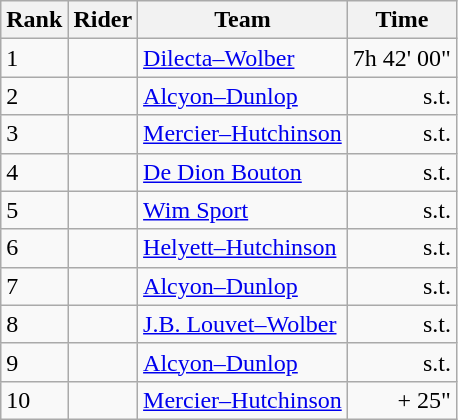<table class="wikitable">
<tr>
<th scope="col">Rank</th>
<th scope="col">Rider</th>
<th scope="col">Team</th>
<th scope="col">Time</th>
</tr>
<tr>
<td>1</td>
<td></td>
<td><a href='#'>Dilecta–Wolber</a></td>
<td>7h 42' 00"</td>
</tr>
<tr>
<td>2</td>
<td></td>
<td><a href='#'>Alcyon–Dunlop</a></td>
<td align=right>s.t.</td>
</tr>
<tr>
<td>3</td>
<td></td>
<td><a href='#'>Mercier–Hutchinson</a></td>
<td align=right>s.t.</td>
</tr>
<tr>
<td>4</td>
<td></td>
<td><a href='#'>De Dion Bouton</a></td>
<td align=right>s.t.</td>
</tr>
<tr>
<td>5</td>
<td></td>
<td><a href='#'>Wim Sport</a></td>
<td align=right>s.t.</td>
</tr>
<tr>
<td>6</td>
<td></td>
<td><a href='#'>Helyett–Hutchinson</a></td>
<td align=right>s.t.</td>
</tr>
<tr>
<td>7</td>
<td></td>
<td><a href='#'>Alcyon–Dunlop</a></td>
<td align=right>s.t.</td>
</tr>
<tr>
<td>8</td>
<td></td>
<td><a href='#'>J.B. Louvet–Wolber</a></td>
<td align=right>s.t.</td>
</tr>
<tr>
<td>9</td>
<td></td>
<td><a href='#'>Alcyon–Dunlop</a></td>
<td align=right>s.t.</td>
</tr>
<tr>
<td>10</td>
<td></td>
<td><a href='#'>Mercier–Hutchinson</a></td>
<td align=right>+ 25"</td>
</tr>
</table>
